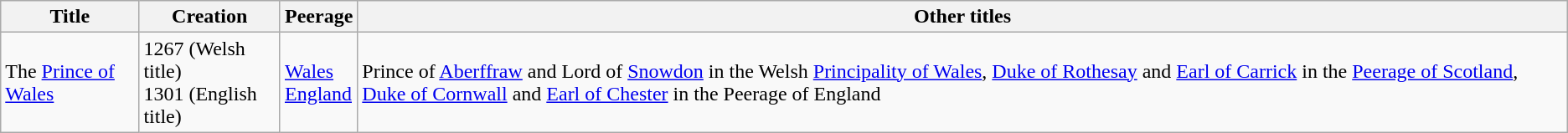<table class="wikitable" style="text-align:left">
<tr>
<th>Title</th>
<th>Creation</th>
<th>Peerage</th>
<th>Other titles</th>
</tr>
<tr>
<td>The <a href='#'>Prince of Wales</a></td>
<td>1267 (Welsh title)<br> 1301 (English title)</td>
<td><a href='#'>Wales</a><br><a href='#'>England</a></td>
<td>Prince of <a href='#'>Aberffraw</a> and Lord of <a href='#'>Snowdon</a> in the Welsh <a href='#'>Principality of Wales</a>, <a href='#'>Duke of Rothesay</a> and <a href='#'>Earl of Carrick</a> in the <a href='#'>Peerage of Scotland</a>, <a href='#'>Duke of Cornwall</a> and <a href='#'>Earl of Chester</a> in the Peerage of England</td>
</tr>
</table>
